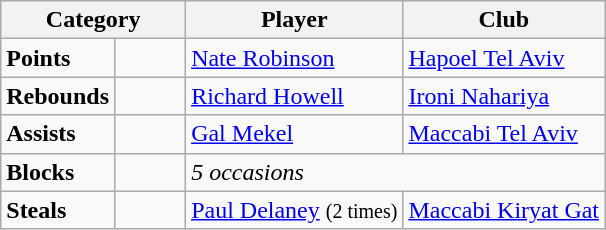<table class="wikitable">
<tr>
<th colspan=2>Category</th>
<th>Player</th>
<th>Club</th>
</tr>
<tr>
<td><strong>Points</strong></td>
<td width=40></td>
<td> <a href='#'>Nate Robinson</a></td>
<td><a href='#'>Hapoel Tel Aviv</a></td>
</tr>
<tr>
<td><strong>Rebounds</strong></td>
<td></td>
<td> <a href='#'>Richard Howell</a></td>
<td><a href='#'>Ironi Nahariya</a></td>
</tr>
<tr>
<td><strong>Assists</strong></td>
<td></td>
<td> <a href='#'>Gal Mekel</a></td>
<td><a href='#'>Maccabi Tel Aviv</a></td>
</tr>
<tr>
<td><strong>Blocks</strong></td>
<td></td>
<td colspan=2><em>5 occasions</em></td>
</tr>
<tr>
<td><strong>Steals</strong></td>
<td></td>
<td> <a href='#'>Paul Delaney</a> <small>(2 times)</small></td>
<td><a href='#'>Maccabi Kiryat Gat</a></td>
</tr>
</table>
